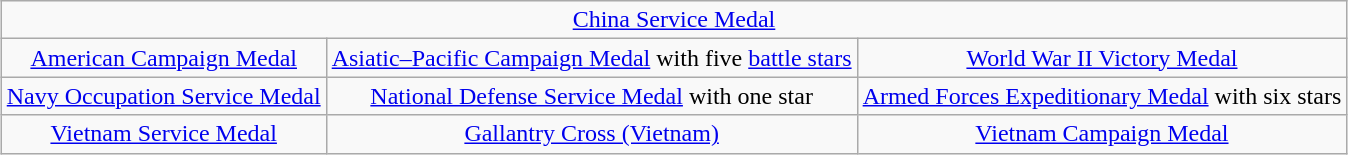<table class="wikitable" style="margin:1em auto; text-align:center;">
<tr>
<td colspan="4"><a href='#'>China Service Medal</a></td>
</tr>
<tr>
<td><a href='#'>American Campaign Medal</a></td>
<td><a href='#'>Asiatic–Pacific Campaign Medal</a> with five <a href='#'>battle stars</a></td>
<td><a href='#'>World War II Victory Medal</a></td>
</tr>
<tr>
<td><a href='#'>Navy Occupation Service Medal</a></td>
<td><a href='#'>National Defense Service Medal</a> with one star</td>
<td><a href='#'>Armed Forces Expeditionary Medal</a> with six stars</td>
</tr>
<tr>
<td><a href='#'>Vietnam Service Medal</a></td>
<td><a href='#'>Gallantry Cross (Vietnam)</a></td>
<td><a href='#'>Vietnam Campaign Medal</a></td>
</tr>
</table>
